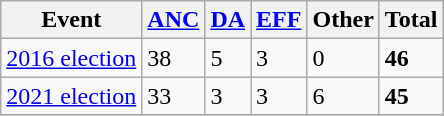<table class="wikitable">
<tr>
<th>Event</th>
<th><a href='#'>ANC</a></th>
<th><a href='#'>DA</a></th>
<th><a href='#'>EFF</a></th>
<th>Other</th>
<th>Total</th>
</tr>
<tr>
<td><a href='#'>2016 election</a></td>
<td>38</td>
<td>5</td>
<td>3</td>
<td>0</td>
<td><strong>46</strong></td>
</tr>
<tr>
<td><a href='#'>2021 election</a></td>
<td>33</td>
<td>3</td>
<td>3</td>
<td>6</td>
<td><strong>45</strong></td>
</tr>
<tr>
</tr>
</table>
